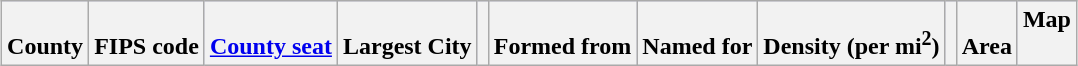<table class="wikitable sortable"  style="margin:auto; border:#88a; text-align:center;">
<tr style="background:#ccf;">
<th style="vertical-align: bottom;">County<br></th>
<th style="vertical-align: bottom;">FIPS code</th>
<th style="vertical-align: bottom;"><a href='#'>County seat</a></th>
<th style="vertical-align: bottom;">Largest City</th>
<th style="vertical-align: bottom;"></th>
<th style="vertical-align: bottom;">Formed from</th>
<th style="vertical-align: bottom;" class="unsortable">Named for</th>
<th style="vertical-align: bottom;">Density (per mi<sup>2</sup>)</th>
<th style="vertical-align: bottom;"></th>
<th style="vertical-align: bottom;">Area</th>
<th style="vertical-align: bottom;" class="unsortable">Map<br> <br>



















</th>
</tr>
</table>
